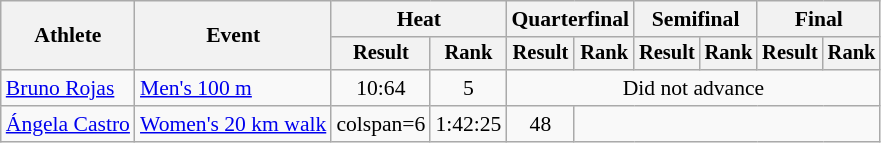<table class="wikitable" style="font-size:90%">
<tr>
<th rowspan="2">Athlete</th>
<th rowspan="2">Event</th>
<th colspan="2">Heat</th>
<th colspan="2">Quarterfinal</th>
<th colspan="2">Semifinal</th>
<th colspan="2">Final</th>
</tr>
<tr style="font-size:95%">
<th>Result</th>
<th>Rank</th>
<th>Result</th>
<th>Rank</th>
<th>Result</th>
<th>Rank</th>
<th>Result</th>
<th>Rank</th>
</tr>
<tr align=center>
<td align=left><a href='#'>Bruno Rojas</a></td>
<td align=left><a href='#'>Men's 100 m</a></td>
<td>10:64</td>
<td>5</td>
<td colspan=6>Did not advance</td>
</tr>
<tr align=center>
<td align=left><a href='#'>Ángela Castro</a></td>
<td align=left><a href='#'>Women's 20 km walk</a></td>
<td>colspan=6 </td>
<td>1:42:25</td>
<td>48</td>
</tr>
</table>
